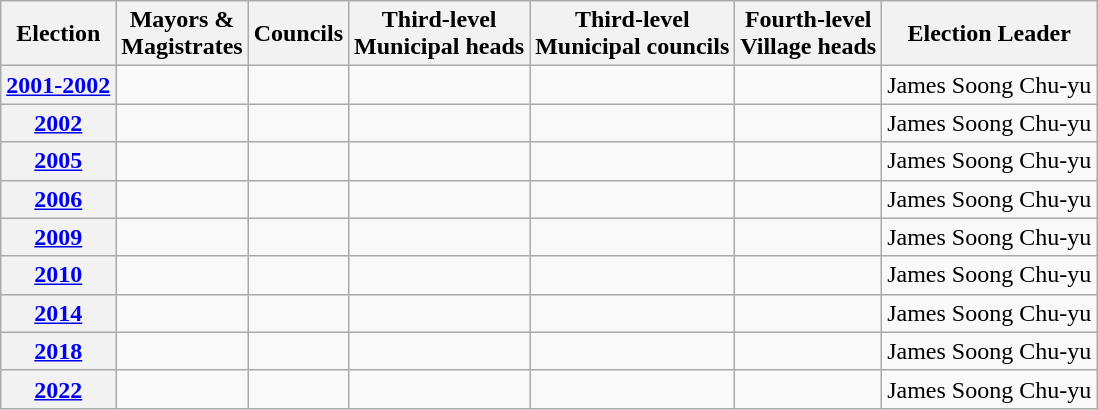<table class=wikitable>
<tr>
<th>Election</th>
<th>Mayors &<br>Magistrates</th>
<th>Councils</th>
<th>Third-level<br>Municipal heads</th>
<th>Third-level<br>Municipal councils</th>
<th>Fourth-level<br>Village heads</th>
<th>Election Leader</th>
</tr>
<tr>
<th><a href='#'>2001-2002</a></th>
<td></td>
<td></td>
<td></td>
<td></td>
<td></td>
<td>James Soong Chu-yu</td>
</tr>
<tr>
<th><a href='#'>2002</a><br></th>
<td></td>
<td></td>
<td></td>
<td></td>
<td></td>
<td>James Soong Chu-yu</td>
</tr>
<tr>
<th><a href='#'>2005</a></th>
<td></td>
<td></td>
<td></td>
<td></td>
<td></td>
<td>James Soong Chu-yu</td>
</tr>
<tr>
<th><a href='#'>2006</a><br></th>
<td></td>
<td></td>
<td></td>
<td></td>
<td></td>
<td>James Soong Chu-yu</td>
</tr>
<tr>
<th><a href='#'>2009</a></th>
<td></td>
<td></td>
<td></td>
<td></td>
<td></td>
<td>James Soong Chu-yu</td>
</tr>
<tr>
<th><a href='#'>2010</a><br></th>
<td></td>
<td></td>
<td></td>
<td></td>
<td></td>
<td>James Soong Chu-yu</td>
</tr>
<tr>
<th><a href='#'>2014</a><br></th>
<td></td>
<td></td>
<td></td>
<td></td>
<td></td>
<td>James Soong Chu-yu</td>
</tr>
<tr>
<th><a href='#'>2018</a><br></th>
<td></td>
<td></td>
<td></td>
<td></td>
<td></td>
<td>James Soong Chu-yu</td>
</tr>
<tr>
<th><a href='#'>2022</a><br></th>
<td></td>
<td></td>
<td></td>
<td></td>
<td></td>
<td>James Soong Chu-yu</td>
</tr>
</table>
